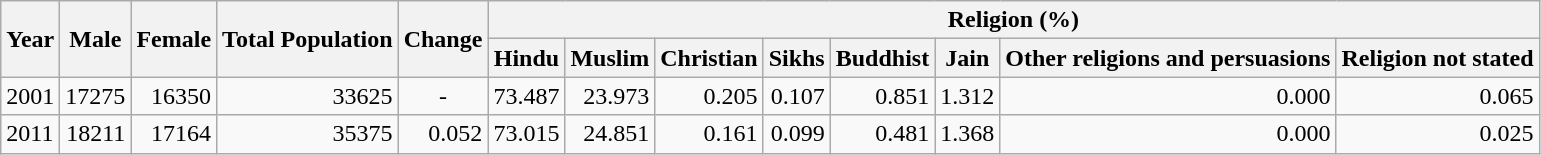<table class="wikitable">
<tr>
<th rowspan="2">Year</th>
<th rowspan="2">Male</th>
<th rowspan="2">Female</th>
<th rowspan="2">Total Population</th>
<th rowspan="2">Change</th>
<th colspan="8">Religion (%)</th>
</tr>
<tr>
<th>Hindu</th>
<th>Muslim</th>
<th>Christian</th>
<th>Sikhs</th>
<th>Buddhist</th>
<th>Jain</th>
<th>Other religions and persuasions</th>
<th>Religion not stated</th>
</tr>
<tr>
<td>2001</td>
<td style="text-align:right;">17275</td>
<td style="text-align:right;">16350</td>
<td style="text-align:right;">33625</td>
<td style="text-align:center;">-</td>
<td style="text-align:right;">73.487</td>
<td style="text-align:right;">23.973</td>
<td style="text-align:right;">0.205</td>
<td style="text-align:right;">0.107</td>
<td style="text-align:right;">0.851</td>
<td style="text-align:right;">1.312</td>
<td style="text-align:right;">0.000</td>
<td style="text-align:right;">0.065</td>
</tr>
<tr>
<td>2011</td>
<td style="text-align:right;">18211</td>
<td style="text-align:right;">17164</td>
<td style="text-align:right;">35375</td>
<td style="text-align:right;">0.052</td>
<td style="text-align:right;">73.015</td>
<td style="text-align:right;">24.851</td>
<td style="text-align:right;">0.161</td>
<td style="text-align:right;">0.099</td>
<td style="text-align:right;">0.481</td>
<td style="text-align:right;">1.368</td>
<td style="text-align:right;">0.000</td>
<td style="text-align:right;">0.025</td>
</tr>
</table>
